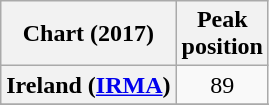<table class="wikitable sortable plainrowheaders" style="text-align:center">
<tr>
<th scope="col">Chart (2017)</th>
<th scope="col">Peak<br> position</th>
</tr>
<tr>
<th scope="row">Ireland (<a href='#'>IRMA</a>)</th>
<td>89</td>
</tr>
<tr>
</tr>
<tr>
</tr>
</table>
